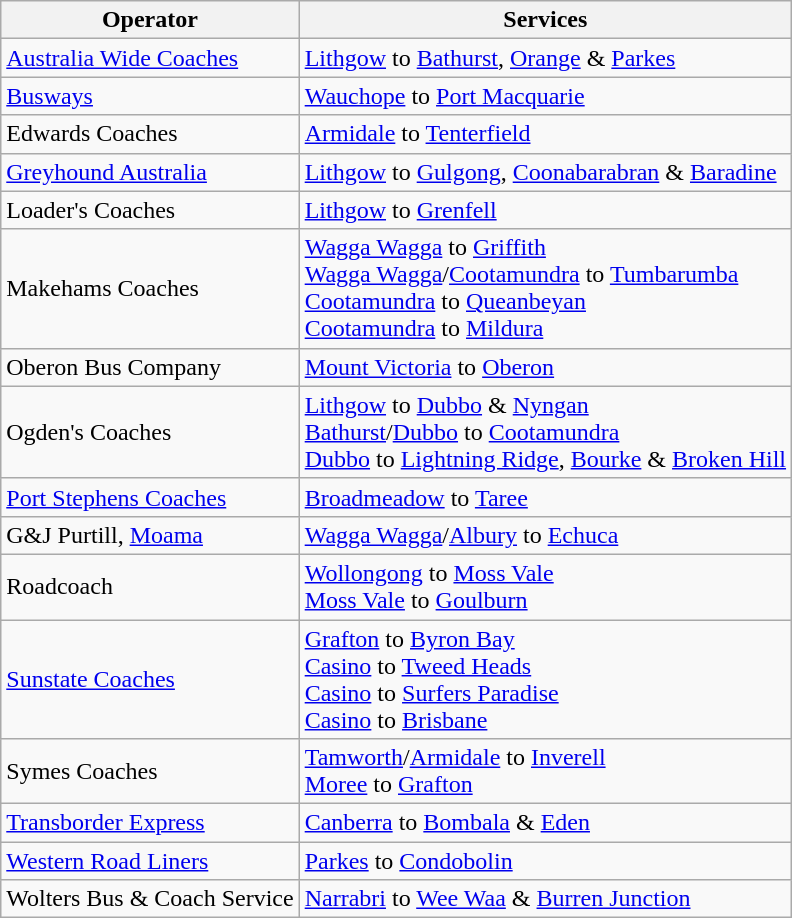<table class="wikitable">
<tr>
<th>Operator</th>
<th>Services</th>
</tr>
<tr>
<td><a href='#'>Australia Wide Coaches</a></td>
<td><a href='#'>Lithgow</a> to <a href='#'>Bathurst</a>, <a href='#'>Orange</a> & <a href='#'>Parkes</a></td>
</tr>
<tr>
<td><a href='#'>Busways</a></td>
<td><a href='#'>Wauchope</a> to <a href='#'>Port Macquarie</a></td>
</tr>
<tr>
<td>Edwards Coaches</td>
<td><a href='#'>Armidale</a> to <a href='#'>Tenterfield</a></td>
</tr>
<tr>
<td><a href='#'>Greyhound Australia</a></td>
<td><a href='#'>Lithgow</a> to <a href='#'>Gulgong</a>, <a href='#'>Coonabarabran</a> & <a href='#'>Baradine</a></td>
</tr>
<tr>
<td>Loader's Coaches</td>
<td><a href='#'>Lithgow</a> to <a href='#'>Grenfell</a></td>
</tr>
<tr>
<td>Makehams Coaches</td>
<td><a href='#'>Wagga Wagga</a> to <a href='#'>Griffith</a><br><a href='#'>Wagga Wagga</a>/<a href='#'>Cootamundra</a> to <a href='#'>Tumbarumba</a><br><a href='#'>Cootamundra</a> to <a href='#'>Queanbeyan</a><br><a href='#'>Cootamundra</a> to <a href='#'>Mildura</a></td>
</tr>
<tr>
<td>Oberon Bus Company</td>
<td><a href='#'>Mount Victoria</a> to <a href='#'>Oberon</a></td>
</tr>
<tr>
<td>Ogden's Coaches</td>
<td><a href='#'>Lithgow</a> to <a href='#'>Dubbo</a> & <a href='#'>Nyngan</a><br><a href='#'>Bathurst</a>/<a href='#'>Dubbo</a> to <a href='#'>Cootamundra</a><br><a href='#'>Dubbo</a> to <a href='#'>Lightning Ridge</a>, <a href='#'>Bourke</a> & <a href='#'>Broken Hill</a></td>
</tr>
<tr>
<td><a href='#'>Port Stephens Coaches</a></td>
<td><a href='#'>Broadmeadow</a> to <a href='#'>Taree</a></td>
</tr>
<tr>
<td>G&J Purtill, <a href='#'>Moama</a></td>
<td><a href='#'>Wagga Wagga</a>/<a href='#'>Albury</a> to <a href='#'>Echuca</a></td>
</tr>
<tr>
<td>Roadcoach</td>
<td><a href='#'>Wollongong</a> to <a href='#'>Moss Vale</a><br><a href='#'>Moss Vale</a> to <a href='#'>Goulburn</a></td>
</tr>
<tr>
<td><a href='#'>Sunstate Coaches</a></td>
<td><a href='#'>Grafton</a> to <a href='#'>Byron Bay</a><br><a href='#'>Casino</a> to <a href='#'>Tweed Heads</a><br><a href='#'>Casino</a> to <a href='#'>Surfers Paradise</a><br><a href='#'>Casino</a> to <a href='#'>Brisbane</a></td>
</tr>
<tr>
<td>Symes Coaches</td>
<td><a href='#'>Tamworth</a>/<a href='#'>Armidale</a> to <a href='#'>Inverell</a><br><a href='#'>Moree</a> to <a href='#'>Grafton</a></td>
</tr>
<tr>
<td><a href='#'>Transborder Express</a></td>
<td><a href='#'>Canberra</a> to <a href='#'>Bombala</a> & <a href='#'>Eden</a></td>
</tr>
<tr>
<td><a href='#'>Western Road Liners</a></td>
<td><a href='#'>Parkes</a> to <a href='#'>Condobolin</a></td>
</tr>
<tr>
<td>Wolters Bus & Coach Service</td>
<td><a href='#'>Narrabri</a> to <a href='#'>Wee Waa</a> & <a href='#'>Burren Junction</a></td>
</tr>
</table>
